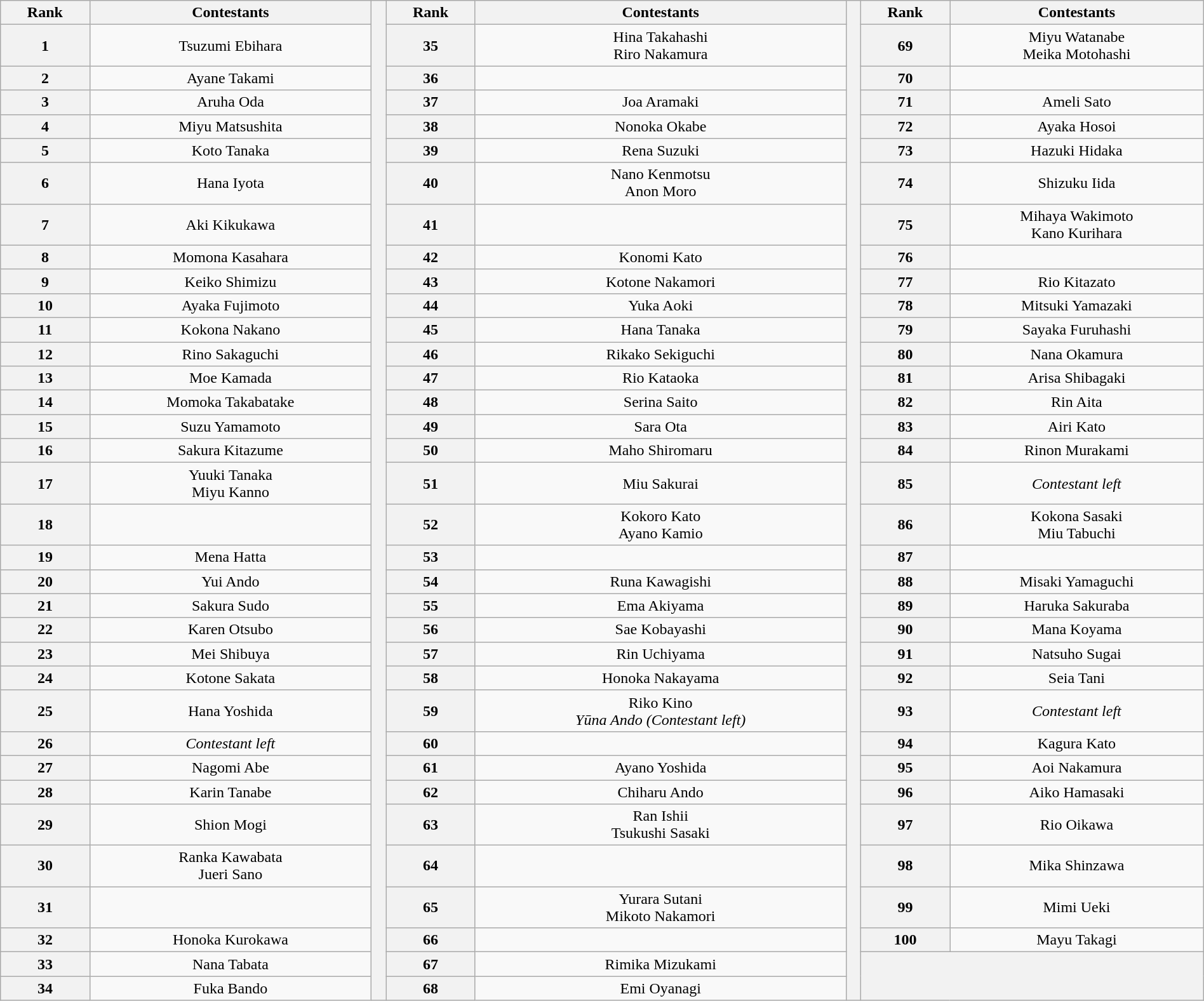<table class="wikitable collapsible" style="width:100%; text-align:center; white-space:nowrap">
<tr>
<th scope="col">Rank</th>
<th scope="col">Contestants</th>
<th scope="col" rowspan="35"></th>
<th scope="col">Rank</th>
<th scope="col">Contestants</th>
<th scope="col" rowspan="35"></th>
<th scope="col">Rank</th>
<th scope="col">Contestants</th>
</tr>
<tr>
<th>1</th>
<td>Tsuzumi Ebihara</td>
<th>35</th>
<td>Hina Takahashi<br>Riro Nakamura</td>
<th>69</th>
<td>Miyu Watanabe<br>Meika Motohashi</td>
</tr>
<tr>
<th>2</th>
<td>Ayane Takami</td>
<th>36</th>
<td></td>
<th>70</th>
<td></td>
</tr>
<tr>
<th>3</th>
<td>Aruha Oda</td>
<th>37</th>
<td>Joa Aramaki</td>
<th>71</th>
<td>Ameli Sato</td>
</tr>
<tr>
<th>4</th>
<td>Miyu Matsushita</td>
<th>38</th>
<td>Nonoka Okabe</td>
<th>72</th>
<td>Ayaka Hosoi</td>
</tr>
<tr>
<th>5</th>
<td>Koto Tanaka</td>
<th>39</th>
<td>Rena Suzuki</td>
<th>73</th>
<td>Hazuki Hidaka</td>
</tr>
<tr>
<th>6</th>
<td>Hana Iyota</td>
<th>40</th>
<td>Nano Kenmotsu<br>Anon Moro</td>
<th>74</th>
<td>Shizuku Iida</td>
</tr>
<tr>
<th>7</th>
<td>Aki Kikukawa</td>
<th>41</th>
<td></td>
<th>75</th>
<td>Mihaya Wakimoto<br>Kano Kurihara</td>
</tr>
<tr>
<th>8</th>
<td>Momona Kasahara</td>
<th>42</th>
<td>Konomi Kato</td>
<th>76</th>
<td></td>
</tr>
<tr>
<th>9</th>
<td>Keiko Shimizu</td>
<th>43</th>
<td>Kotone Nakamori</td>
<th>77</th>
<td>Rio Kitazato</td>
</tr>
<tr>
<th>10</th>
<td>Ayaka Fujimoto</td>
<th>44</th>
<td>Yuka Aoki</td>
<th>78</th>
<td>Mitsuki Yamazaki</td>
</tr>
<tr>
<th>11</th>
<td>Kokona Nakano</td>
<th>45</th>
<td>Hana Tanaka</td>
<th>79</th>
<td>Sayaka Furuhashi</td>
</tr>
<tr>
<th>12</th>
<td>Rino Sakaguchi</td>
<th>46</th>
<td>Rikako Sekiguchi</td>
<th>80</th>
<td>Nana Okamura</td>
</tr>
<tr>
<th>13</th>
<td>Moe Kamada</td>
<th>47</th>
<td>Rio Kataoka</td>
<th>81</th>
<td>Arisa Shibagaki</td>
</tr>
<tr>
<th>14</th>
<td>Momoka Takabatake</td>
<th>48</th>
<td>Serina Saito</td>
<th>82</th>
<td>Rin Aita</td>
</tr>
<tr>
<th>15</th>
<td>Suzu Yamamoto</td>
<th>49</th>
<td>Sara Ota</td>
<th>83</th>
<td>Airi Kato</td>
</tr>
<tr>
<th>16</th>
<td>Sakura Kitazume</td>
<th>50</th>
<td>Maho Shiromaru</td>
<th>84</th>
<td>Rinon Murakami</td>
</tr>
<tr>
<th>17</th>
<td>Yuuki Tanaka<br>Miyu Kanno</td>
<th>51</th>
<td>Miu Sakurai</td>
<th>85</th>
<td><em>Contestant left</em></td>
</tr>
<tr>
<th>18</th>
<td></td>
<th>52</th>
<td>Kokoro Kato<br>Ayano Kamio</td>
<th>86</th>
<td>Kokona Sasaki<br>Miu Tabuchi</td>
</tr>
<tr>
<th>19</th>
<td>Mena Hatta</td>
<th>53</th>
<td></td>
<th>87</th>
<td></td>
</tr>
<tr>
<th>20</th>
<td>Yui Ando</td>
<th>54</th>
<td>Runa Kawagishi</td>
<th>88</th>
<td>Misaki Yamaguchi</td>
</tr>
<tr>
<th>21</th>
<td>Sakura Sudo</td>
<th>55</th>
<td>Ema Akiyama</td>
<th>89</th>
<td>Haruka Sakuraba</td>
</tr>
<tr>
<th>22</th>
<td>Karen Otsubo</td>
<th>56</th>
<td>Sae Kobayashi</td>
<th>90</th>
<td>Mana Koyama</td>
</tr>
<tr>
<th>23</th>
<td>Mei Shibuya</td>
<th>57</th>
<td>Rin Uchiyama</td>
<th>91</th>
<td>Natsuho Sugai</td>
</tr>
<tr>
<th>24</th>
<td>Kotone Sakata</td>
<th>58</th>
<td>Honoka Nakayama</td>
<th>92</th>
<td>Seia Tani</td>
</tr>
<tr>
<th>25</th>
<td>Hana Yoshida</td>
<th>59</th>
<td>Riko Kino<br><em>Yūna Ando (Contestant left)</em></td>
<th>93</th>
<td><em>Contestant left</em></td>
</tr>
<tr>
<th>26</th>
<td><em>Contestant left</em></td>
<th>60</th>
<td></td>
<th>94</th>
<td>Kagura Kato</td>
</tr>
<tr>
<th>27</th>
<td>Nagomi Abe</td>
<th>61</th>
<td>Ayano Yoshida</td>
<th>95</th>
<td>Aoi Nakamura</td>
</tr>
<tr>
<th>28</th>
<td>Karin Tanabe</td>
<th>62</th>
<td>Chiharu Ando</td>
<th>96</th>
<td>Aiko Hamasaki</td>
</tr>
<tr>
<th>29</th>
<td>Shion Mogi</td>
<th>63</th>
<td>Ran Ishii<br>Tsukushi Sasaki</td>
<th>97</th>
<td>Rio Oikawa</td>
</tr>
<tr>
<th>30</th>
<td>Ranka Kawabata<br>Jueri Sano</td>
<th>64</th>
<td></td>
<th>98</th>
<td>Mika Shinzawa</td>
</tr>
<tr>
<th>31</th>
<td></td>
<th>65</th>
<td>Yurara Sutani<br>Mikoto Nakamori</td>
<th>99</th>
<td>Mimi Ueki</td>
</tr>
<tr>
<th>32</th>
<td>Honoka Kurokawa</td>
<th>66</th>
<td></td>
<th>100</th>
<td>Mayu Takagi</td>
</tr>
<tr>
<th>33</th>
<td>Nana Tabata</td>
<th>67</th>
<td>Rimika Mizukami</td>
<th rowspan="2" colspan="2"></th>
</tr>
<tr>
<th>34</th>
<td>Fuka Bando</td>
<th>68</th>
<td>Emi Oyanagi</td>
</tr>
</table>
